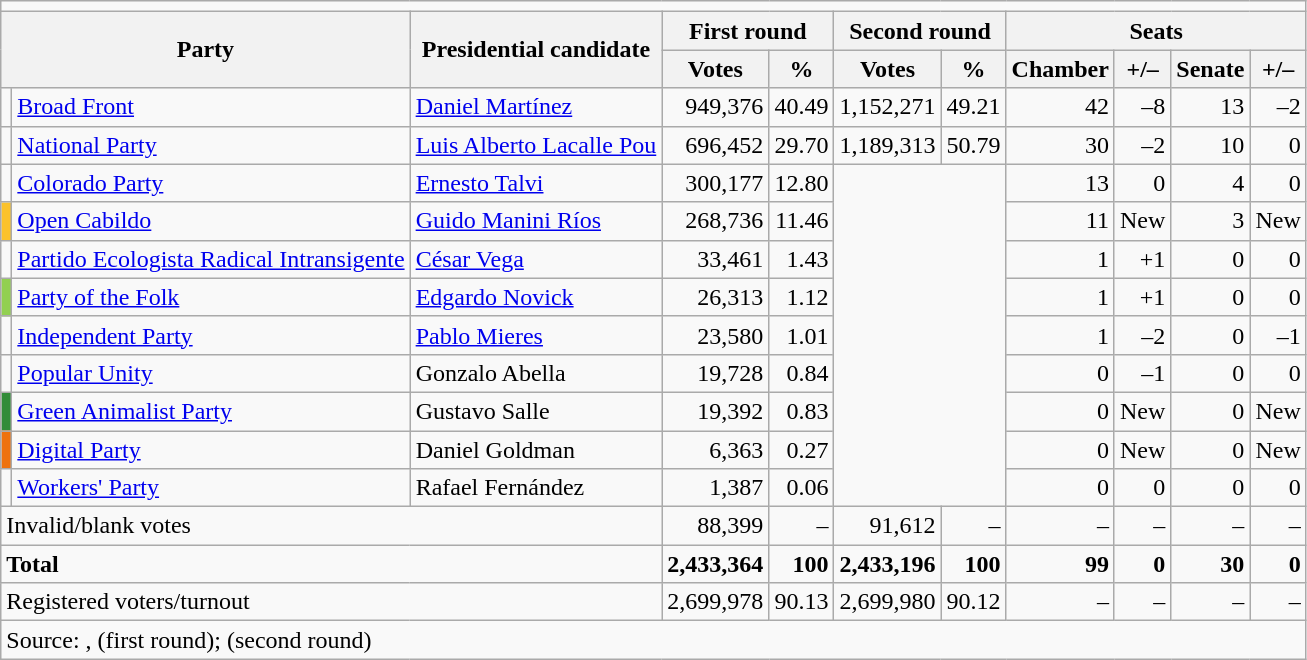<table class=wikitable style=text-align:right>
<tr>
<td colspan=15 align=center></td>
</tr>
<tr>
<th colspan=2 rowspan=2>Party</th>
<th rowspan=2>Presidential candidate</th>
<th colspan=2>First round</th>
<th colspan=2>Second round</th>
<th colspan=4>Seats</th>
</tr>
<tr>
<th>Votes</th>
<th>%</th>
<th>Votes</th>
<th>%</th>
<th>Chamber</th>
<th>+/–</th>
<th>Senate</th>
<th>+/–</th>
</tr>
<tr>
<td bgcolor=></td>
<td align=left><a href='#'>Broad Front</a></td>
<td align=left><a href='#'>Daniel Martínez</a></td>
<td>949,376</td>
<td>40.49</td>
<td>1,152,271</td>
<td>49.21</td>
<td>42</td>
<td>–8</td>
<td>13</td>
<td>–2</td>
</tr>
<tr>
<td bgcolor=></td>
<td align=left><a href='#'>National Party</a></td>
<td align=left><a href='#'>Luis Alberto Lacalle Pou</a></td>
<td>696,452</td>
<td>29.70</td>
<td>1,189,313</td>
<td>50.79</td>
<td>30</td>
<td>–2</td>
<td>10</td>
<td>0</td>
</tr>
<tr>
<td bgcolor=></td>
<td align=left><a href='#'>Colorado Party</a></td>
<td align=left><a href='#'>Ernesto Talvi</a></td>
<td>300,177</td>
<td>12.80</td>
<td colspan=2 rowspan=9></td>
<td>13</td>
<td>0</td>
<td>4</td>
<td>0</td>
</tr>
<tr>
<td bgcolor=#FBC22B></td>
<td align=left><a href='#'>Open Cabildo</a></td>
<td align=left><a href='#'>Guido Manini Ríos</a></td>
<td>268,736</td>
<td>11.46</td>
<td>11</td>
<td>New</td>
<td>3</td>
<td>New</td>
</tr>
<tr>
<td bgcolor=></td>
<td align=left><a href='#'>Partido Ecologista Radical Intransigente</a></td>
<td align=left><a href='#'>César Vega</a></td>
<td>33,461</td>
<td>1.43</td>
<td>1</td>
<td>+1</td>
<td>0</td>
<td>0</td>
</tr>
<tr>
<td bgcolor=#92D050></td>
<td align=left><a href='#'>Party of the Folk</a></td>
<td align=left><a href='#'>Edgardo Novick</a></td>
<td>26,313</td>
<td>1.12</td>
<td>1</td>
<td>+1</td>
<td>0</td>
<td>0</td>
</tr>
<tr>
<td bgcolor=></td>
<td align=left><a href='#'>Independent Party</a></td>
<td align=left><a href='#'>Pablo Mieres</a></td>
<td>23,580</td>
<td>1.01</td>
<td>1</td>
<td>–2</td>
<td>0</td>
<td>–1</td>
</tr>
<tr>
<td bgcolor=></td>
<td align=left><a href='#'>Popular Unity</a></td>
<td align=left>Gonzalo Abella</td>
<td>19,728</td>
<td>0.84</td>
<td>0</td>
<td>–1</td>
<td>0</td>
<td>0</td>
</tr>
<tr>
<td bgcolor=#318C38></td>
<td align=left><a href='#'>Green Animalist Party</a></td>
<td align=left>Gustavo Salle</td>
<td>19,392</td>
<td>0.83</td>
<td>0</td>
<td>New</td>
<td>0</td>
<td>New</td>
</tr>
<tr>
<td bgcolor=#EE720E></td>
<td align=left><a href='#'>Digital Party</a></td>
<td align=left>Daniel Goldman</td>
<td>6,363</td>
<td>0.27</td>
<td>0</td>
<td>New</td>
<td>0</td>
<td>New</td>
</tr>
<tr>
<td bgcolor=></td>
<td align=left><a href='#'>Workers' Party</a></td>
<td align=left>Rafael Fernández</td>
<td>1,387</td>
<td>0.06</td>
<td>0</td>
<td>0</td>
<td>0</td>
<td>0</td>
</tr>
<tr>
<td align=left colspan=3>Invalid/blank votes</td>
<td>88,399</td>
<td>–</td>
<td>91,612</td>
<td>–</td>
<td>–</td>
<td>–</td>
<td>–</td>
<td>–</td>
</tr>
<tr>
<td align=left colspan=3><strong>Total</strong></td>
<td><strong>2,433,364</strong></td>
<td><strong>100</strong></td>
<td><strong>2,433,196</strong></td>
<td><strong>100</strong></td>
<td><strong>99</strong></td>
<td><strong>0</strong></td>
<td><strong>30</strong></td>
<td><strong>0</strong></td>
</tr>
<tr>
<td align=left colspan=3>Registered voters/turnout</td>
<td>2,699,978</td>
<td>90.13</td>
<td>2,699,980</td>
<td>90.12</td>
<td>–</td>
<td>–</td>
<td>–</td>
<td>–</td>
</tr>
<tr>
<td align=left colspan=12>Source: ,   (first round);   (second round)</td>
</tr>
</table>
